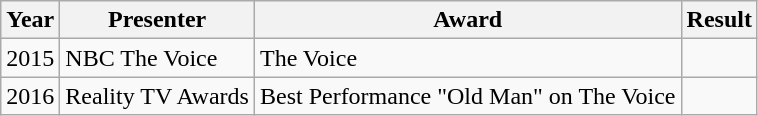<table class="wikitable">
<tr>
<th>Year</th>
<th>Presenter</th>
<th>Award</th>
<th>Result</th>
</tr>
<tr>
<td>2015</td>
<td>NBC The Voice</td>
<td>The Voice</td>
<td></td>
</tr>
<tr>
<td>2016</td>
<td>Reality TV Awards</td>
<td>Best Performance "Old Man" on The Voice</td>
<td></td>
</tr>
</table>
